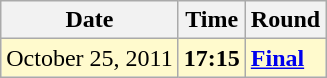<table class="wikitable">
<tr>
<th>Date</th>
<th>Time</th>
<th>Round</th>
</tr>
<tr style=background:lemonchiffon>
<td>October 25, 2011</td>
<td><strong>17:15</strong></td>
<td><strong><a href='#'>Final</a></strong></td>
</tr>
</table>
